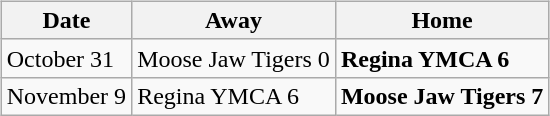<table cellspacing="10">
<tr>
<td valign="top"><br><table class="wikitable">
<tr>
<th>Date</th>
<th>Away</th>
<th>Home</th>
</tr>
<tr>
<td>October 31</td>
<td>Moose Jaw Tigers 0</td>
<td><strong>Regina YMCA  6</strong></td>
</tr>
<tr>
<td>November 9</td>
<td>Regina YMCA 6</td>
<td><strong>Moose Jaw Tigers 7</strong></td>
</tr>
</table>
</td>
</tr>
</table>
